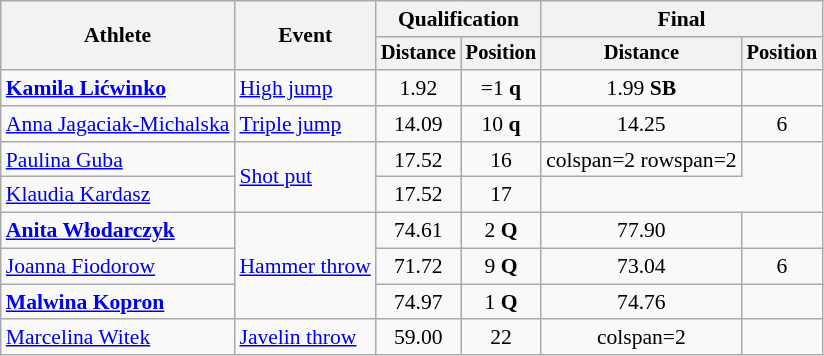<table class=wikitable style="font-size:90%">
<tr>
<th rowspan="2">Athlete</th>
<th rowspan="2">Event</th>
<th colspan="2">Qualification</th>
<th colspan="2">Final</th>
</tr>
<tr style="font-size:95%">
<th>Distance</th>
<th>Position</th>
<th>Distance</th>
<th>Position</th>
</tr>
<tr style=text-align:center>
<td style=text-align:left><strong><a href='#'>Kamila Lićwinko</a></strong></td>
<td style=text-align:left><a href='#'>High jump</a></td>
<td>1.92</td>
<td>=1 <strong>q</strong></td>
<td>1.99 <strong>SB</strong></td>
<td></td>
</tr>
<tr style=text-align:center>
<td style=text-align:left><a href='#'>Anna Jagaciak-Michalska</a></td>
<td style=text-align:left><a href='#'>Triple jump</a></td>
<td>14.09</td>
<td>10 <strong>q</strong></td>
<td>14.25</td>
<td>6</td>
</tr>
<tr style=text-align:center>
<td style=text-align:left><a href='#'>Paulina Guba</a></td>
<td style=text-align:left rowspan=2><a href='#'>Shot put</a></td>
<td>17.52</td>
<td>16</td>
<td>colspan=2 rowspan=2 </td>
</tr>
<tr style=text-align:center>
<td style=text-align:left><a href='#'>Klaudia Kardasz</a></td>
<td>17.52</td>
<td>17</td>
</tr>
<tr style=text-align:center>
<td style=text-align:left><strong><a href='#'>Anita Włodarczyk</a></strong></td>
<td style=text-align:left rowspan=3><a href='#'>Hammer throw</a></td>
<td>74.61</td>
<td>2 <strong>Q</strong></td>
<td>77.90</td>
<td></td>
</tr>
<tr style=text-align:center>
<td style=text-align:left><a href='#'>Joanna Fiodorow</a></td>
<td>71.72</td>
<td>9 <strong>Q</strong></td>
<td>73.04</td>
<td>6</td>
</tr>
<tr style=text-align:center>
<td style=text-align:left><strong><a href='#'>Malwina Kopron</a></strong></td>
<td>74.97</td>
<td>1 <strong>Q</strong></td>
<td>74.76</td>
<td></td>
</tr>
<tr style=text-align:center>
<td style=text-align:left><a href='#'>Marcelina Witek</a></td>
<td style=text-align:left><a href='#'>Javelin throw</a></td>
<td>59.00</td>
<td>22</td>
<td>colspan=2 </td>
</tr>
</table>
